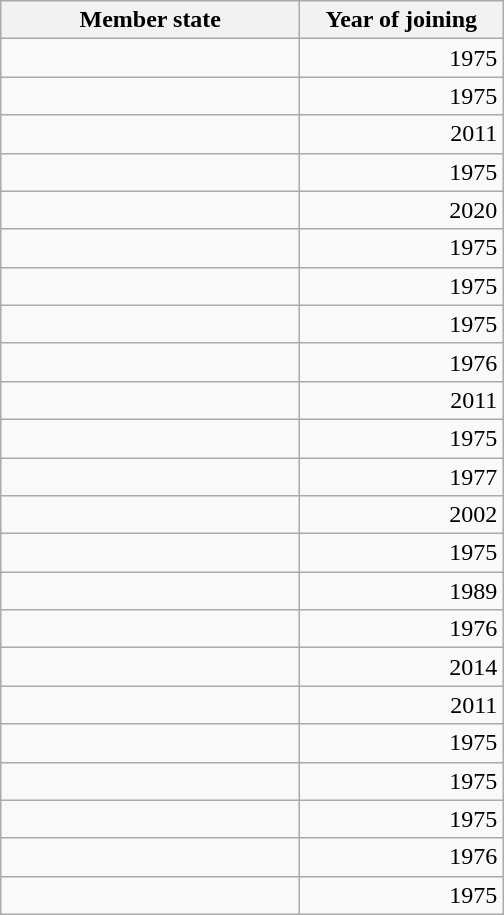<table class="sortable wikitable mw-collapsible mw-collapsed">
<tr>
<th style="width:12em;">Member state</th>
<th style="width:8em;">Year of joining</th>
</tr>
<tr>
<td></td>
<td align="right">1975</td>
</tr>
<tr>
<td></td>
<td align="right">1975</td>
</tr>
<tr>
<td></td>
<td align="right">2011</td>
</tr>
<tr>
<td></td>
<td align="right">1975</td>
</tr>
<tr>
<td></td>
<td align="right">2020</td>
</tr>
<tr>
<td></td>
<td align="right">1975</td>
</tr>
<tr>
<td></td>
<td align="right">1975</td>
</tr>
<tr>
<td></td>
<td align="right">1975</td>
</tr>
<tr>
<td></td>
<td align="right">1976</td>
</tr>
<tr>
<td></td>
<td align="right">2011</td>
</tr>
<tr>
<td></td>
<td align="right">1975</td>
</tr>
<tr>
<td></td>
<td align="right">1977</td>
</tr>
<tr>
<td></td>
<td align="right">2002</td>
</tr>
<tr>
<td></td>
<td align="right">1975</td>
</tr>
<tr>
<td></td>
<td align="right">1989</td>
</tr>
<tr>
<td></td>
<td align="right">1976</td>
</tr>
<tr>
<td></td>
<td align="right">2014</td>
</tr>
<tr>
<td></td>
<td align="right">2011</td>
</tr>
<tr>
<td></td>
<td align="right">1975</td>
</tr>
<tr>
<td></td>
<td align="right">1975</td>
</tr>
<tr>
<td></td>
<td align="right">1975</td>
</tr>
<tr>
<td></td>
<td align="right">1976</td>
</tr>
<tr>
<td></td>
<td align="right">1975</td>
</tr>
</table>
